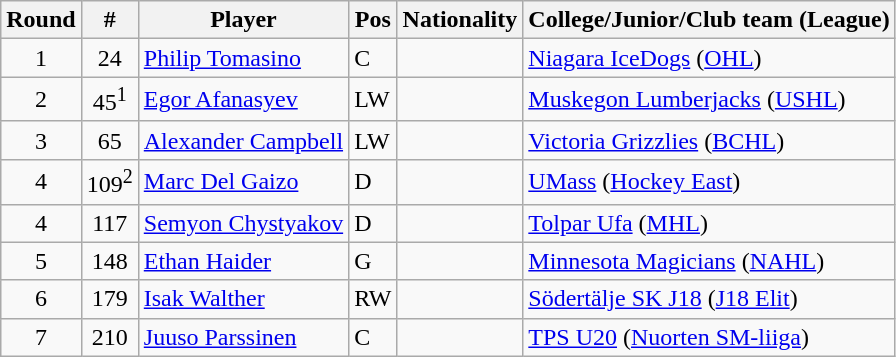<table class="wikitable">
<tr>
<th>Round</th>
<th>#</th>
<th>Player</th>
<th>Pos</th>
<th>Nationality</th>
<th>College/Junior/Club team (League)</th>
</tr>
<tr>
<td style="text-align:center;">1</td>
<td style="text-align:center;">24</td>
<td><a href='#'>Philip Tomasino</a></td>
<td>C</td>
<td></td>
<td><a href='#'>Niagara IceDogs</a> (<a href='#'>OHL</a>)</td>
</tr>
<tr>
<td style="text-align:center;">2</td>
<td style="text-align:center;">45<sup>1</sup></td>
<td><a href='#'>Egor Afanasyev</a></td>
<td>LW</td>
<td></td>
<td><a href='#'>Muskegon Lumberjacks</a> (<a href='#'>USHL</a>)</td>
</tr>
<tr>
<td style="text-align:center;">3</td>
<td style="text-align:center;">65</td>
<td><a href='#'>Alexander Campbell</a></td>
<td>LW</td>
<td></td>
<td><a href='#'>Victoria Grizzlies</a> (<a href='#'>BCHL</a>)</td>
</tr>
<tr>
<td style="text-align:center;">4</td>
<td style="text-align:center;">109<sup>2</sup></td>
<td><a href='#'>Marc Del Gaizo</a></td>
<td>D</td>
<td></td>
<td><a href='#'>UMass</a> (<a href='#'>Hockey East</a>)</td>
</tr>
<tr>
<td style="text-align:center;">4</td>
<td style="text-align:center;">117</td>
<td><a href='#'>Semyon Chystyakov</a></td>
<td>D</td>
<td></td>
<td><a href='#'>Tolpar Ufa</a> (<a href='#'>MHL</a>)</td>
</tr>
<tr>
<td style="text-align:center;">5</td>
<td style="text-align:center;">148</td>
<td><a href='#'>Ethan Haider</a></td>
<td>G</td>
<td></td>
<td><a href='#'>Minnesota Magicians</a> (<a href='#'>NAHL</a>)</td>
</tr>
<tr>
<td style="text-align:center;">6</td>
<td style="text-align:center;">179</td>
<td><a href='#'>Isak Walther</a></td>
<td>RW</td>
<td></td>
<td><a href='#'>Södertälje SK J18</a> (<a href='#'>J18 Elit</a>)</td>
</tr>
<tr>
<td style="text-align:center;">7</td>
<td style="text-align:center;">210</td>
<td><a href='#'>Juuso Parssinen</a></td>
<td>C</td>
<td></td>
<td><a href='#'>TPS U20</a> (<a href='#'>Nuorten SM-liiga</a>)</td>
</tr>
</table>
